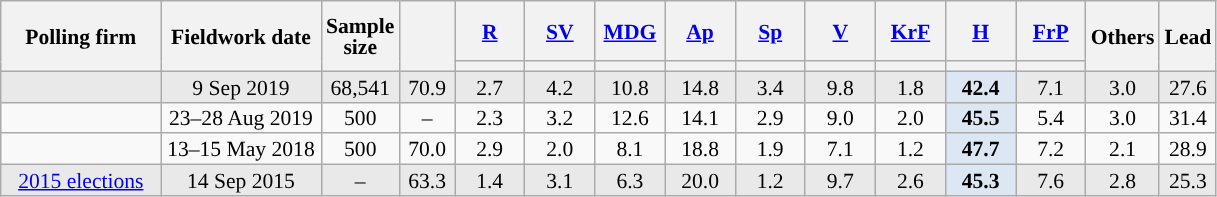<table class="wikitable sortable" style="text-align:center;font-size:90%;line-height:14px;">
<tr style="height:40px;">
<th style="width:100px;" rowspan="2">Polling firm</th>
<th style="width:100px;" rowspan="2">Fieldwork date</th>
<th style="width:35px;" rowspan="2">Sample<br>size</th>
<th style="width:30px;" rowspan="2"></th>
<th class="unsortable" style="width:40px;"><a href='#'>R</a></th>
<th class="unsortable" style="width:40px;"><a href='#'>SV</a></th>
<th class="unsortable" style="width:40px;"><a href='#'>MDG</a></th>
<th class="unsortable" style="width:40px;"><a href='#'>Ap</a></th>
<th class="unsortable" style="width:40px;"><a href='#'>Sp</a></th>
<th class="unsortable" style="width:40px;"><a href='#'>V</a></th>
<th class="unsortable" style="width:40px;"><a href='#'>KrF</a></th>
<th class="unsortable" style="width:40px;"><a href='#'>H</a></th>
<th class="unsortable" style="width:40px;"><a href='#'>FrP</a></th>
<th class="unsortable" style="width:30px;" rowspan="2">Others</th>
<th style="width:30px;" rowspan="2">Lead</th>
</tr>
<tr>
<th style="background:"></th>
<th style="background:"></th>
<th style="background:"></th>
<th style="background:"></th>
<th style="background:"></th>
<th style="background:"></th>
<th style="background:"></th>
<th style="background:"></th>
<th style="background:"></th>
</tr>
<tr style="background:#E9E9E9;">
<td></td>
<td data-sort-value="2019-09-09">9 Sep 2019</td>
<td>68,541</td>
<td>70.9</td>
<td>2.7</td>
<td>4.2</td>
<td>10.8</td>
<td>14.8</td>
<td>3.4</td>
<td>9.8</td>
<td>1.8</td>
<td style="background:#DCE7F3;"><strong>42.4</strong></td>
<td>7.1</td>
<td>3.0</td>
<td style="background:">27.6</td>
</tr>
<tr>
<td></td>
<td data-sort-value="2019-09-03">23–28 Aug 2019</td>
<td>500</td>
<td>–</td>
<td>2.3</td>
<td>3.2</td>
<td>12.6</td>
<td>14.1</td>
<td>2.9</td>
<td>9.0</td>
<td>2.0</td>
<td style="background:#DCE7F3;"><strong>45.5</strong></td>
<td>5.4</td>
<td>3.0</td>
<td style="background:">31.4</td>
</tr>
<tr>
<td></td>
<td data-sort-value="2019-05-15">13–15 May 2018</td>
<td>500</td>
<td>70.0</td>
<td>2.9</td>
<td>2.0</td>
<td>8.1</td>
<td>18.8</td>
<td>1.9</td>
<td>7.1</td>
<td>1.2</td>
<td style="background:#DCE7F3;"><strong>47.7</strong></td>
<td>7.2</td>
<td>2.1</td>
<td style="background:">28.9</td>
</tr>
<tr style="background:#E9E9E9;">
<td><a href='#'>2015 elections</a></td>
<td data-sort-value="2015-09-14">14 Sep 2015</td>
<td>–</td>
<td>63.3</td>
<td>1.4</td>
<td>3.1</td>
<td>6.3</td>
<td>20.0</td>
<td>1.2</td>
<td>9.7</td>
<td>2.6</td>
<td style="background:#DCE7F3;"><strong>45.3</strong></td>
<td>7.6</td>
<td>2.8</td>
<td style="background:">25.3</td>
</tr>
</table>
